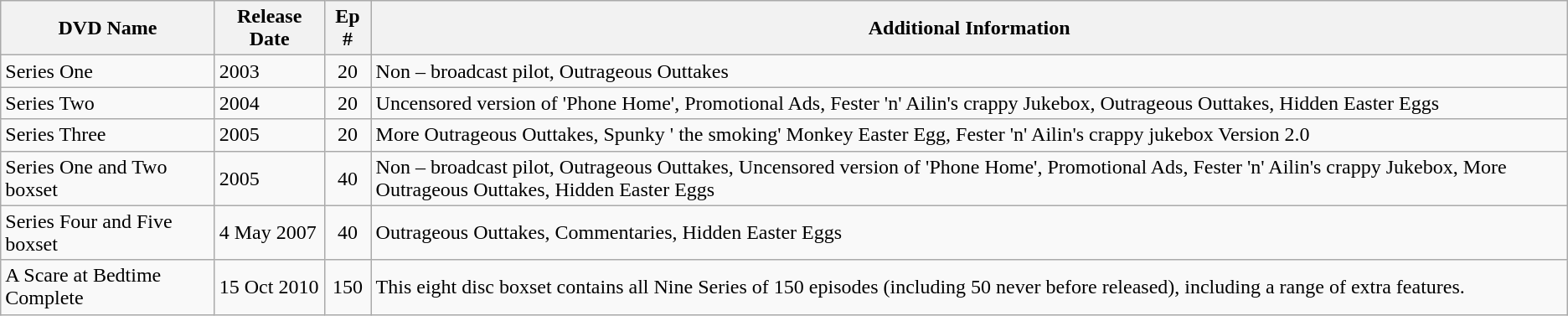<table class="wikitable">
<tr>
<th>DVD Name</th>
<th>Release Date</th>
<th>Ep #</th>
<th>Additional Information</th>
</tr>
<tr>
<td>Series One</td>
<td>2003</td>
<td style="text-align:center;">20</td>
<td>Non – broadcast pilot, Outrageous Outtakes</td>
</tr>
<tr>
<td>Series Two</td>
<td>2004</td>
<td style="text-align:center;">20</td>
<td>Uncensored version of 'Phone Home', Promotional Ads, Fester 'n' Ailin's crappy Jukebox, Outrageous Outtakes, Hidden Easter Eggs</td>
</tr>
<tr>
<td>Series Three</td>
<td>2005</td>
<td style="text-align:center;">20</td>
<td>More Outrageous Outtakes, Spunky ' the smoking' Monkey Easter Egg, Fester 'n' Ailin's crappy jukebox Version 2.0</td>
</tr>
<tr>
<td>Series One and Two boxset</td>
<td>2005</td>
<td style="text-align:center;">40</td>
<td>Non – broadcast pilot, Outrageous Outtakes, Uncensored version of 'Phone Home', Promotional Ads, Fester 'n' Ailin's crappy Jukebox, More Outrageous Outtakes, Hidden Easter Eggs</td>
</tr>
<tr>
<td>Series Four and Five boxset</td>
<td>4 May 2007</td>
<td style="text-align:center;">40</td>
<td>Outrageous Outtakes, Commentaries, Hidden Easter Eggs</td>
</tr>
<tr>
<td>A Scare at Bedtime Complete</td>
<td>15 Oct 2010</td>
<td style="text-align:center;">150</td>
<td>This eight disc boxset contains all Nine Series of 150 episodes (including 50 never before released), including a range of extra features.</td>
</tr>
</table>
